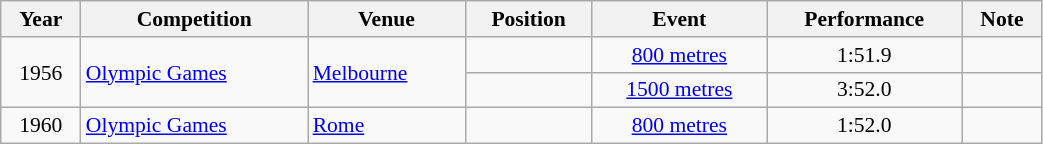<table class="wikitable" width=55% style="font-size:90%; text-align:center;">
<tr>
<th>Year</th>
<th>Competition</th>
<th>Venue</th>
<th>Position</th>
<th>Event</th>
<th>Performance</th>
<th>Note</th>
</tr>
<tr>
<td rowspan=2>1956</td>
<td rowspan=2 align=left><a href='#'>Olympic Games</a></td>
<td rowspan=2 align=left> <a href='#'>Melbourne</a></td>
<td></td>
<td><a href='#'>800 metres</a></td>
<td>1:51.9</td>
<td></td>
</tr>
<tr>
<td></td>
<td><a href='#'>1500 metres</a></td>
<td>3:52.0</td>
<td></td>
</tr>
<tr>
<td rowspan=1>1960</td>
<td rowspan=1 align=left><a href='#'>Olympic Games</a></td>
<td rowspan=1 align=left> <a href='#'>Rome</a></td>
<td></td>
<td><a href='#'>800 metres</a></td>
<td>1:52.0</td>
<td></td>
</tr>
</table>
